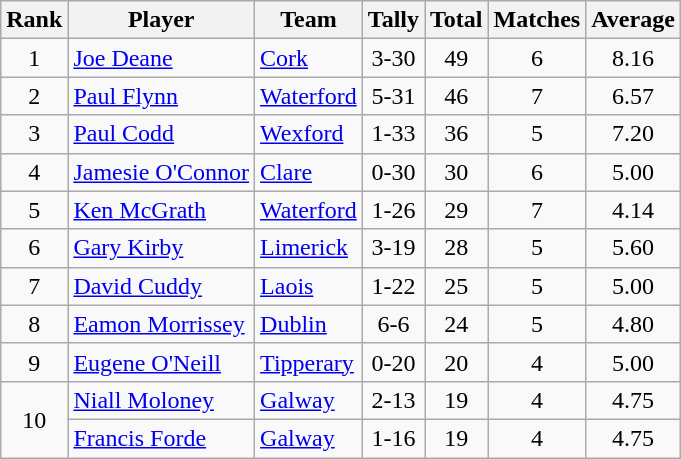<table class="wikitable">
<tr>
<th>Rank</th>
<th>Player</th>
<th>Team</th>
<th>Tally</th>
<th>Total</th>
<th>Matches</th>
<th>Average</th>
</tr>
<tr>
<td rowspan=1 align=center>1</td>
<td><a href='#'>Joe Deane</a></td>
<td><a href='#'>Cork</a></td>
<td align=center>3-30</td>
<td align=center>49</td>
<td align=center>6</td>
<td align=center>8.16</td>
</tr>
<tr>
<td rowspan=1 align=center>2</td>
<td><a href='#'>Paul Flynn</a></td>
<td><a href='#'>Waterford</a></td>
<td align=center>5-31</td>
<td align=center>46</td>
<td align=center>7</td>
<td align=center>6.57</td>
</tr>
<tr>
<td rowspan=1 align=center>3</td>
<td><a href='#'>Paul Codd</a></td>
<td><a href='#'>Wexford</a></td>
<td align=center>1-33</td>
<td align=center>36</td>
<td align=center>5</td>
<td align=center>7.20</td>
</tr>
<tr>
<td rowspan=1 align=center>4</td>
<td><a href='#'>Jamesie O'Connor</a></td>
<td><a href='#'>Clare</a></td>
<td align=center>0-30</td>
<td align=center>30</td>
<td align=center>6</td>
<td align=center>5.00</td>
</tr>
<tr>
<td rowspan=1 align=center>5</td>
<td><a href='#'>Ken McGrath</a></td>
<td><a href='#'>Waterford</a></td>
<td align=center>1-26</td>
<td align=center>29</td>
<td align=center>7</td>
<td align=center>4.14</td>
</tr>
<tr>
<td rowspan=1 align=center>6</td>
<td><a href='#'>Gary Kirby</a></td>
<td><a href='#'>Limerick</a></td>
<td align=center>3-19</td>
<td align=center>28</td>
<td align=center>5</td>
<td align=center>5.60</td>
</tr>
<tr>
<td rowspan=1 align=center>7</td>
<td><a href='#'>David Cuddy</a></td>
<td><a href='#'>Laois</a></td>
<td align=center>1-22</td>
<td align=center>25</td>
<td align=center>5</td>
<td align=center>5.00</td>
</tr>
<tr>
<td rowspan=1 align=center>8</td>
<td><a href='#'>Eamon Morrissey</a></td>
<td><a href='#'>Dublin</a></td>
<td align=center>6-6</td>
<td align=center>24</td>
<td align=center>5</td>
<td align=center>4.80</td>
</tr>
<tr>
<td rowspan=1 align=center>9</td>
<td><a href='#'>Eugene O'Neill</a></td>
<td><a href='#'>Tipperary</a></td>
<td align=center>0-20</td>
<td align=center>20</td>
<td align=center>4</td>
<td align=center>5.00</td>
</tr>
<tr>
<td rowspan=2 align=center>10</td>
<td><a href='#'>Niall Moloney</a></td>
<td><a href='#'>Galway</a></td>
<td align=center>2-13</td>
<td align=center>19</td>
<td align=center>4</td>
<td align=center>4.75</td>
</tr>
<tr>
<td><a href='#'>Francis Forde</a></td>
<td><a href='#'>Galway</a></td>
<td align=center>1-16</td>
<td align=center>19</td>
<td align=center>4</td>
<td align=center>4.75</td>
</tr>
</table>
